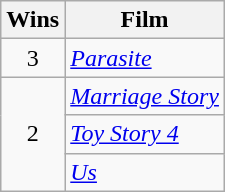<table class="wikitable">
<tr>
<th>Wins</th>
<th>Film</th>
</tr>
<tr>
<td style="text-align:center;">3</td>
<td><em><a href='#'>Parasite</a></em></td>
</tr>
<tr>
<td rowspan="3" style="text-align:center;">2</td>
<td><em><a href='#'>Marriage Story</a></em></td>
</tr>
<tr>
<td><em><a href='#'>Toy Story 4</a></em></td>
</tr>
<tr>
<td><em><a href='#'>Us</a></em></td>
</tr>
</table>
